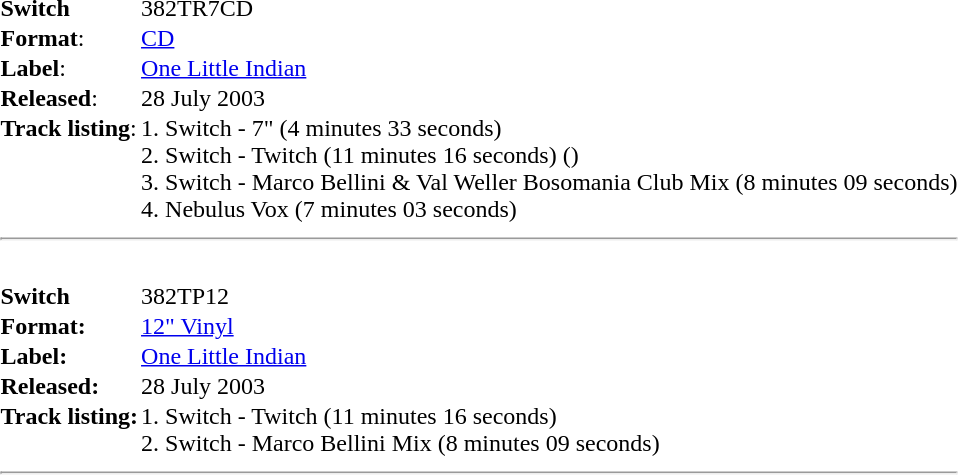<table cellspacing="0" cellpadding="1" border="0">
<tr>
<td valign="top"><strong>Switch</strong></td>
<td valign="top">382TR7CD</td>
</tr>
<tr>
<td valign="top"><strong>Format</strong>:</td>
<td valign="top"><a href='#'>CD</a></td>
</tr>
<tr>
<td valign="top"><strong>Label</strong>:</td>
<td valign="top"><a href='#'>One Little Indian</a></td>
</tr>
<tr>
<td valign="top"><strong>Released</strong>:</td>
<td valign="top">28 July 2003</td>
</tr>
<tr>
<td valign="top"><strong>Track listing</strong>:</td>
<td valign="top">1. Switch - 7" (4 minutes 33 seconds)<br>2. Switch - Twitch (11 minutes 16 seconds) ()<br>3. Switch - Marco Bellini & Val Weller Bosomania Club Mix (8 minutes 09 seconds)<br>4. Nebulus Vox (7 minutes 03 seconds)</td>
</tr>
<tr>
<td colspan="3"><hr><br></td>
</tr>
<tr>
<td valign="top"><strong>Switch</strong></td>
<td valign="top">382TP12</td>
</tr>
<tr>
<td valign="top"><strong>Format:</strong></td>
<td valign="top"><a href='#'>12" Vinyl</a></td>
</tr>
<tr>
<td valign="top"><strong>Label:</strong></td>
<td valign="top"><a href='#'>One Little Indian</a></td>
</tr>
<tr>
<td valign="top"><strong>Released:</strong></td>
<td valign="top">28 July 2003</td>
</tr>
<tr>
<td valign="top"><strong>Track listing:</strong></td>
<td valign="top">1. Switch - Twitch (11 minutes 16 seconds)<br>2. Switch - Marco Bellini Mix (8 minutes 09 seconds)</td>
</tr>
<tr>
<td colspan="3"><hr></td>
</tr>
</table>
